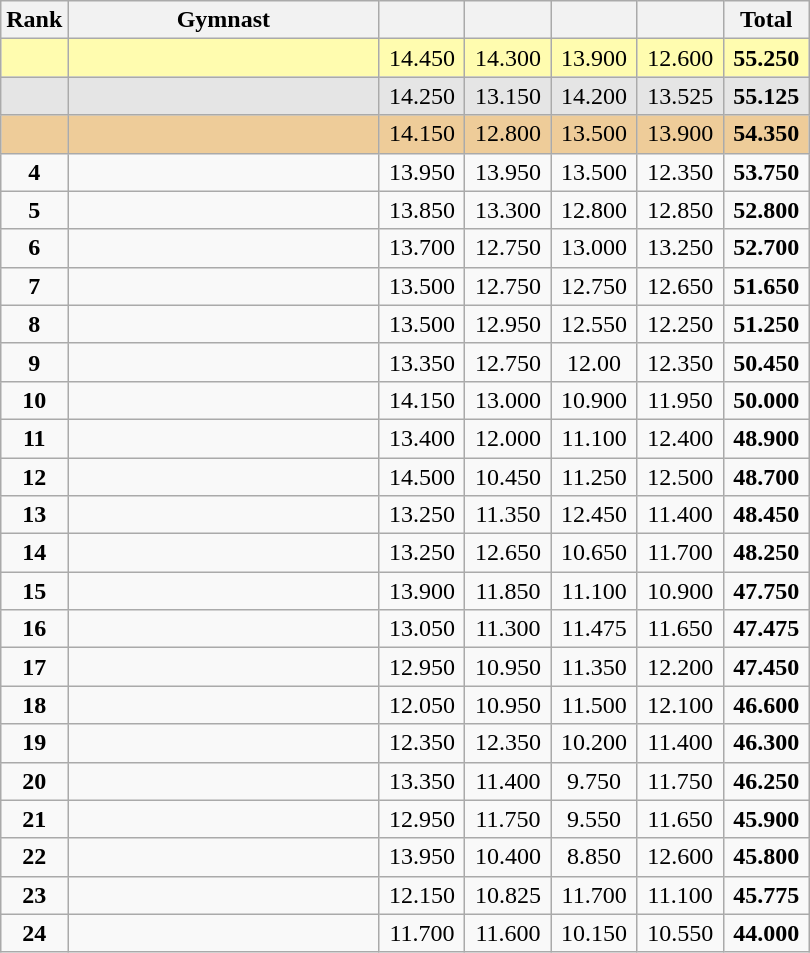<table class="wikitable sortable" style="text-align:center; font-size:100%">
<tr>
<th scope="col" style="width:15px;">Rank</th>
<th scope="col" style="width:200px;">Gymnast</th>
<th scope="col" style="width:50px;"></th>
<th scope="col" style="width:50px;"></th>
<th scope="col" style="width:50px;"></th>
<th scope="col" style="width:50px;"></th>
<th scope="col" style="width:50px;">Total</th>
</tr>
<tr style="background:#fffcaf;">
<td scope="row" style="text-align:center;"><strong></strong></td>
<td style="text-align:left;"></td>
<td>14.450</td>
<td>14.300</td>
<td>13.900</td>
<td>12.600</td>
<td><strong>55.250</strong></td>
</tr>
<tr style="background:#e5e5e5;">
<td scope="row" style="text-align:center;"><strong></strong></td>
<td style="text-align:left;"></td>
<td>14.250</td>
<td>13.150</td>
<td>14.200</td>
<td>13.525</td>
<td><strong>55.125</strong></td>
</tr>
<tr style="background:#ec9;">
<td scope="row" style="text-align:center;"><strong></strong></td>
<td style="text-align:left;"></td>
<td>14.150</td>
<td>12.800</td>
<td>13.500</td>
<td>13.900</td>
<td><strong>54.350</strong></td>
</tr>
<tr>
<td scope="row" style="text-align:center;"><strong>4</strong></td>
<td style="text-align:left;"></td>
<td>13.950</td>
<td>13.950</td>
<td>13.500</td>
<td>12.350</td>
<td><strong>53.750</strong></td>
</tr>
<tr>
<td scope="row" style="text-align:center;"><strong>5</strong></td>
<td style="text-align:left;"></td>
<td>13.850</td>
<td>13.300</td>
<td>12.800</td>
<td>12.850</td>
<td><strong>52.800</strong></td>
</tr>
<tr>
<td scope="row" style="text-align:center;"><strong>6</strong></td>
<td style="text-align:left;"></td>
<td>13.700</td>
<td>12.750</td>
<td>13.000</td>
<td>13.250</td>
<td><strong>52.700</strong></td>
</tr>
<tr>
<td scope="row" style="text-align:center;"><strong>7</strong></td>
<td style="text-align:left;"></td>
<td>13.500</td>
<td>12.750</td>
<td>12.750</td>
<td>12.650</td>
<td><strong>51.650</strong></td>
</tr>
<tr>
<td scope="row" style="text-align:center;"><strong>8</strong></td>
<td style="text-align:left;"></td>
<td>13.500</td>
<td>12.950</td>
<td>12.550</td>
<td>12.250</td>
<td><strong>51.250</strong></td>
</tr>
<tr>
<td scope="row" style="text-align:center;"><strong>9</strong></td>
<td style="text-align:left;"></td>
<td>13.350</td>
<td>12.750</td>
<td>12.00</td>
<td>12.350</td>
<td><strong>50.450</strong></td>
</tr>
<tr>
<td scope="row" style="text-align:center;"><strong>10</strong></td>
<td style="text-align:left;"></td>
<td>14.150</td>
<td>13.000</td>
<td>10.900</td>
<td>11.950</td>
<td><strong>50.000</strong></td>
</tr>
<tr>
<td scope="row" style="text-align:center;"><strong>11</strong></td>
<td style="text-align:left;"></td>
<td>13.400</td>
<td>12.000</td>
<td>11.100</td>
<td>12.400</td>
<td><strong>48.900</strong></td>
</tr>
<tr>
<td scope="row" style="text-align:center;"><strong>12</strong></td>
<td style="text-align:left;"></td>
<td>14.500</td>
<td>10.450</td>
<td>11.250</td>
<td>12.500</td>
<td><strong>48.700</strong></td>
</tr>
<tr>
<td scope="row" style="text-align:center;"><strong>13</strong></td>
<td style="text-align:left;"></td>
<td>13.250</td>
<td>11.350</td>
<td>12.450</td>
<td>11.400</td>
<td><strong>48.450</strong></td>
</tr>
<tr>
<td scope="row" style="text-align:center;"><strong>14</strong></td>
<td style="text-align:left;"></td>
<td>13.250</td>
<td>12.650</td>
<td>10.650</td>
<td>11.700</td>
<td><strong>48.250</strong></td>
</tr>
<tr>
<td scope="row" style="text-align:center;"><strong>15</strong></td>
<td style="text-align:left;"></td>
<td>13.900</td>
<td>11.850</td>
<td>11.100</td>
<td>10.900</td>
<td><strong>47.750</strong></td>
</tr>
<tr>
<td scope="row" style="text-align:center;"><strong>16</strong></td>
<td style="text-align:left;"></td>
<td>13.050</td>
<td>11.300</td>
<td>11.475</td>
<td>11.650</td>
<td><strong>47.475</strong></td>
</tr>
<tr>
<td scope="row" style="text-align:center;"><strong>17</strong></td>
<td style="text-align:left;"></td>
<td>12.950</td>
<td>10.950</td>
<td>11.350</td>
<td>12.200</td>
<td><strong>47.450</strong></td>
</tr>
<tr>
<td scope="row" style="text-align:center;"><strong>18</strong></td>
<td style="text-align:left;"></td>
<td>12.050</td>
<td>10.950</td>
<td>11.500</td>
<td>12.100</td>
<td><strong>46.600</strong></td>
</tr>
<tr>
<td scope="row" style="text-align:center;"><strong>19</strong></td>
<td style="text-align:left;"></td>
<td>12.350</td>
<td>12.350</td>
<td>10.200</td>
<td>11.400</td>
<td><strong>46.300</strong></td>
</tr>
<tr>
<td scope="row" style="text-align:center;"><strong>20</strong></td>
<td style="text-align:left;"></td>
<td>13.350</td>
<td>11.400</td>
<td>9.750</td>
<td>11.750</td>
<td><strong>46.250</strong></td>
</tr>
<tr>
<td scope="row" style="text-align:center;"><strong>21</strong></td>
<td style="text-align:left;"></td>
<td>12.950</td>
<td>11.750</td>
<td>9.550</td>
<td>11.650</td>
<td><strong>45.900</strong></td>
</tr>
<tr>
<td scope="row" style="text-align:center;"><strong>22</strong></td>
<td style="text-align:left;"></td>
<td>13.950</td>
<td>10.400</td>
<td>8.850</td>
<td>12.600</td>
<td><strong>45.800</strong></td>
</tr>
<tr>
<td scope="row" style="text-align:center;"><strong>23</strong></td>
<td style="text-align:left;"></td>
<td>12.150</td>
<td>10.825</td>
<td>11.700</td>
<td>11.100</td>
<td><strong>45.775</strong></td>
</tr>
<tr>
<td scope="row" style="text-align:center;"><strong>24</strong></td>
<td style="text-align:left;"></td>
<td>11.700</td>
<td>11.600</td>
<td>10.150</td>
<td>10.550</td>
<td><strong>44.000</strong></td>
</tr>
</table>
